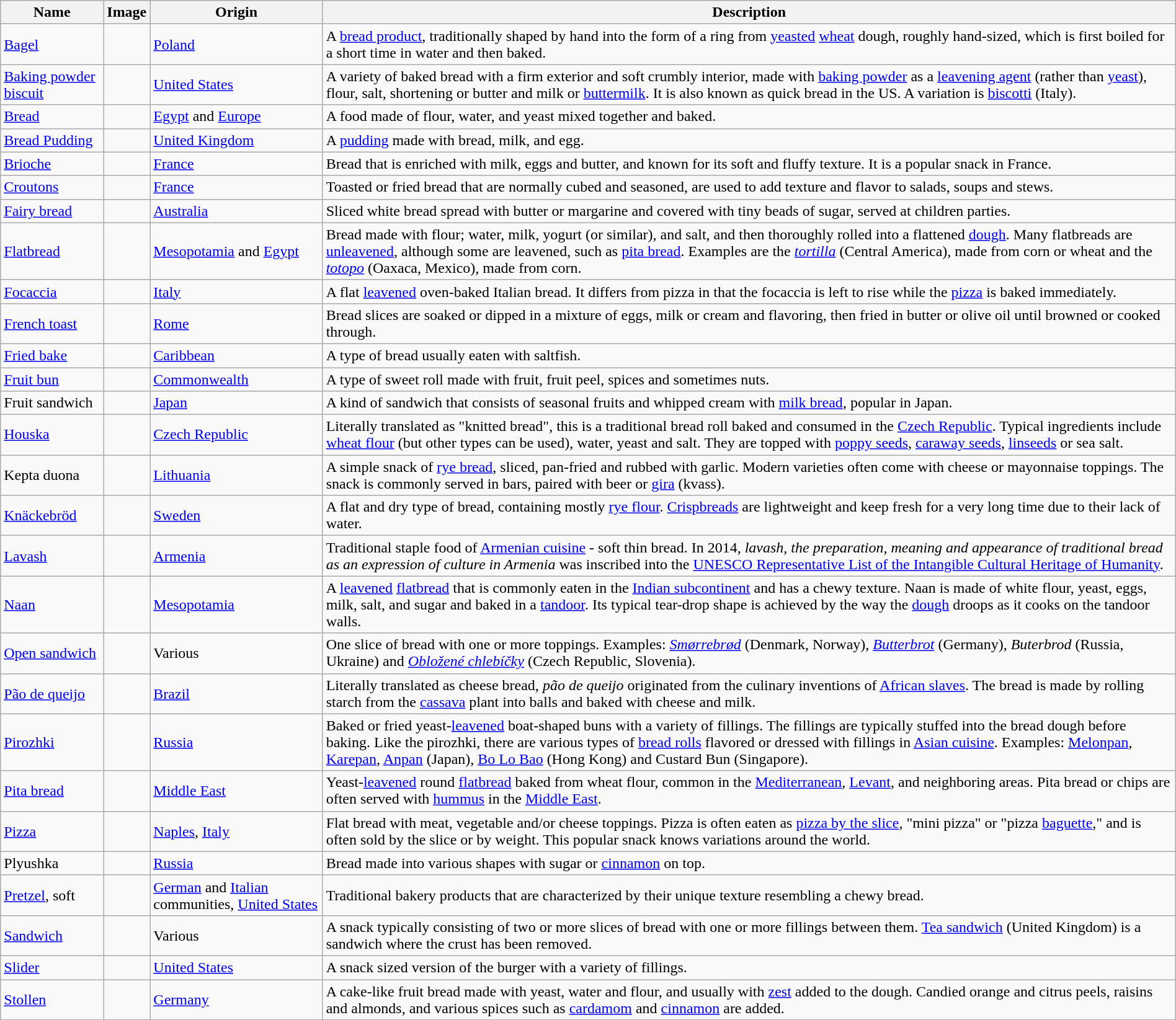<table class="wikitable sortable" width="100%">
<tr>
<th>Name</th>
<th class="unsortable">Image</th>
<th>Origin</th>
<th>Description</th>
</tr>
<tr>
<td><a href='#'>Bagel</a></td>
<td></td>
<td><a href='#'>Poland</a></td>
<td>A <a href='#'>bread product</a>, traditionally shaped by hand into the form of a ring from <a href='#'>yeasted</a> <a href='#'>wheat</a> dough, roughly hand-sized, which is first boiled for a short time in water and then baked.</td>
</tr>
<tr>
<td><a href='#'>Baking powder biscuit</a></td>
<td></td>
<td><a href='#'>United States</a></td>
<td>A variety of baked bread with a firm exterior and soft crumbly interior, made with <a href='#'>baking powder</a> as a <a href='#'>leavening agent</a> (rather than <a href='#'>yeast</a>), flour, salt, shortening or butter and milk or <a href='#'>buttermilk</a>. It is also known as quick bread in the US. A variation is <a href='#'>biscotti</a> (Italy).</td>
</tr>
<tr>
<td><a href='#'>Bread</a></td>
<td></td>
<td><a href='#'>Egypt</a> and <a href='#'>Europe</a></td>
<td>A food made of flour, water, and yeast mixed together and baked.</td>
</tr>
<tr>
<td><a href='#'>Bread Pudding</a></td>
<td></td>
<td><a href='#'>United Kingdom</a></td>
<td>A <a href='#'>pudding</a> made with bread, milk, and egg.</td>
</tr>
<tr>
<td><a href='#'>Brioche</a></td>
<td></td>
<td><a href='#'>France</a></td>
<td>Bread that is enriched with milk, eggs and butter, and known for its soft and fluffy texture. It is a popular snack in France.</td>
</tr>
<tr>
<td><a href='#'>Croutons</a></td>
<td></td>
<td><a href='#'>France</a></td>
<td>Toasted or fried bread that are normally cubed and seasoned, are used to add texture and flavor to salads, soups and stews.</td>
</tr>
<tr>
<td><a href='#'>Fairy bread</a></td>
<td></td>
<td><a href='#'>Australia</a></td>
<td>Sliced white bread spread with butter or margarine and covered with tiny beads of sugar, served at children parties.</td>
</tr>
<tr>
<td><a href='#'>Flatbread</a></td>
<td></td>
<td><a href='#'>Mesopotamia</a> and <a href='#'>Egypt</a></td>
<td>Bread made with flour; water, milk, yogurt (or similar), and salt, and then thoroughly rolled into a flattened <a href='#'>dough</a>. Many flatbreads are <a href='#'>unleavened</a>, although some are leavened, such as <a href='#'>pita bread</a>. Examples are the <em><a href='#'>tortilla</a></em> (Central America), made from corn or wheat and the <em><a href='#'>totopo</a></em> (Oaxaca, Mexico), made from corn.</td>
</tr>
<tr>
<td><a href='#'>Focaccia</a></td>
<td></td>
<td><a href='#'>Italy</a></td>
<td>A flat <a href='#'>leavened</a> oven-baked Italian bread. It differs from pizza in that the focaccia is left to rise while the <a href='#'>pizza</a> is baked immediately.</td>
</tr>
<tr>
<td><a href='#'>French toast</a></td>
<td></td>
<td><a href='#'>Rome</a></td>
<td>Bread slices are soaked or dipped in a mixture of eggs, milk or cream and flavoring, then fried in butter or olive oil until browned or cooked through.</td>
</tr>
<tr>
<td><a href='#'>Fried bake</a></td>
<td></td>
<td><a href='#'>Caribbean</a></td>
<td>A type of bread usually eaten with saltfish.</td>
</tr>
<tr>
<td><a href='#'>Fruit bun</a></td>
<td></td>
<td><a href='#'>Commonwealth</a></td>
<td>A type of sweet roll made with fruit, fruit peel, spices and sometimes nuts.</td>
</tr>
<tr>
<td>Fruit sandwich</td>
<td></td>
<td><a href='#'>Japan</a></td>
<td>A kind of sandwich that consists of seasonal fruits and whipped cream with <a href='#'>milk bread</a>, popular in Japan.</td>
</tr>
<tr>
<td><a href='#'>Houska</a></td>
<td></td>
<td><a href='#'>Czech Republic</a></td>
<td>Literally translated as "knitted bread", this is a traditional bread roll baked and consumed in the <a href='#'>Czech Republic</a>. Typical ingredients include <a href='#'>wheat flour</a> (but other types can be used), water, yeast and salt. They are topped with <a href='#'>poppy seeds</a>, <a href='#'>caraway seeds</a>, <a href='#'>linseeds</a> or sea salt.</td>
</tr>
<tr>
<td>Kepta duona</td>
<td></td>
<td><a href='#'>Lithuania</a></td>
<td>A simple snack of <a href='#'>rye bread</a>, sliced, pan-fried and rubbed with garlic. Modern varieties often come with cheese or mayonnaise toppings. The snack is commonly served in bars, paired with beer or <a href='#'>gira</a> (kvass).</td>
</tr>
<tr>
<td><a href='#'>Knäckebröd</a></td>
<td></td>
<td><a href='#'>Sweden</a></td>
<td>A flat and dry type of bread, containing mostly <a href='#'>rye flour</a>. <a href='#'>Crispbreads</a> are lightweight and keep fresh for a very long time due to their lack of water.</td>
</tr>
<tr>
<td><a href='#'>Lavash</a></td>
<td></td>
<td><a href='#'>Armenia</a></td>
<td>Traditional staple food of <a href='#'>Armenian cuisine</a> - soft thin bread. In 2014, <em>lavash, the preparation, meaning and appearance of traditional bread as an expression of culture in Armenia</em> was inscribed into the <a href='#'>UNESCO Representative List of the Intangible Cultural Heritage of Humanity</a>.</td>
</tr>
<tr>
<td><a href='#'>Naan</a></td>
<td></td>
<td><a href='#'>Mesopotamia</a></td>
<td>A <a href='#'>leavened</a> <a href='#'>flatbread</a> that is commonly eaten in the <a href='#'>Indian subcontinent</a> and has a chewy texture. Naan is made of white flour, yeast, eggs, milk, salt, and sugar and baked in a <a href='#'>tandoor</a>. Its typical tear-drop shape is achieved by the way the <a href='#'>dough</a> droops as it cooks on the tandoor walls.</td>
</tr>
<tr>
<td><a href='#'>Open sandwich</a></td>
<td></td>
<td>Various</td>
<td>One slice of bread with one or more toppings. Examples: <em><a href='#'>Smørrebrød</a></em> (Denmark, Norway), <em><a href='#'>Butterbrot</a></em> (Germany), <em>Buterbrod</em> (Russia, Ukraine) and <em><a href='#'>Obložené chlebíčky</a></em> (Czech Republic, Slovenia).</td>
</tr>
<tr>
<td><a href='#'>Pão de queijo</a></td>
<td></td>
<td><a href='#'>Brazil</a></td>
<td>Literally translated as cheese bread, <em>pão de queijo</em> originated from the culinary inventions of <a href='#'>African slaves</a>. The bread is made by rolling starch from the <a href='#'>cassava</a> plant into balls and baked with cheese and milk.</td>
</tr>
<tr>
<td><a href='#'>Pirozhki</a></td>
<td></td>
<td><a href='#'>Russia</a></td>
<td>Baked or fried yeast-<a href='#'>leavened</a> boat-shaped buns with a variety of fillings. The fillings are typically stuffed into the bread dough before baking. Like the pirozhki, there are various types of <a href='#'>bread rolls</a> flavored or dressed with fillings in <a href='#'>Asian cuisine</a>. Examples: <a href='#'>Melonpan</a>, <a href='#'>Karepan</a>, <a href='#'>Anpan</a> (Japan), <a href='#'>Bo Lo Bao</a> (Hong Kong) and Custard Bun (Singapore).</td>
</tr>
<tr>
<td><a href='#'>Pita bread</a></td>
<td></td>
<td><a href='#'>Middle East</a></td>
<td>Yeast-<a href='#'>leavened</a> round <a href='#'>flatbread</a> baked from wheat flour, common in the <a href='#'>Mediterranean</a>, <a href='#'>Levant</a>, and neighboring areas. Pita bread or chips are often served with <a href='#'>hummus</a> in the <a href='#'>Middle East</a>.</td>
</tr>
<tr>
<td><a href='#'>Pizza</a></td>
<td></td>
<td><a href='#'>Naples</a>, <a href='#'>Italy</a></td>
<td>Flat bread with meat, vegetable and/or cheese toppings. Pizza is often eaten as <a href='#'>pizza by the slice</a>, "mini pizza" or "pizza <a href='#'>baguette</a>," and is often sold by the slice or by weight. This popular snack knows variations around the world.</td>
</tr>
<tr>
<td>Plyushka</td>
<td></td>
<td><a href='#'>Russia</a></td>
<td>Bread made into various shapes with sugar or <a href='#'>cinnamon</a> on top.</td>
</tr>
<tr>
<td><a href='#'>Pretzel</a>, soft</td>
<td></td>
<td><a href='#'>German</a> and <a href='#'>Italian</a> communities, <a href='#'>United States</a></td>
<td>Traditional bakery products that are characterized by their unique texture resembling a chewy bread.</td>
</tr>
<tr>
<td><a href='#'>Sandwich</a></td>
<td></td>
<td>Various</td>
<td>A snack typically consisting of two or more slices of bread with one or more fillings between them. <a href='#'>Tea sandwich</a> (United Kingdom) is a sandwich where the crust has been removed.</td>
</tr>
<tr>
<td><a href='#'>Slider</a></td>
<td></td>
<td><a href='#'>United States</a></td>
<td>A snack sized version of the burger with a variety of fillings.</td>
</tr>
<tr>
<td><a href='#'>Stollen</a></td>
<td></td>
<td><a href='#'>Germany</a></td>
<td>A cake-like fruit bread made with yeast, water and flour, and usually with <a href='#'>zest</a> added to the dough. Candied orange and citrus peels, raisins and almonds, and various spices such as <a href='#'>cardamom</a> and <a href='#'>cinnamon</a> are added.</td>
</tr>
</table>
